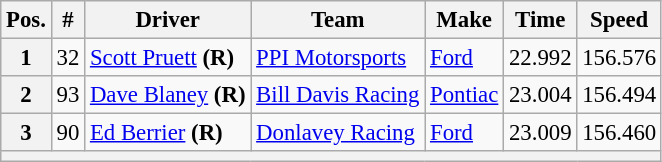<table class="wikitable" style="font-size:95%">
<tr>
<th>Pos.</th>
<th>#</th>
<th>Driver</th>
<th>Team</th>
<th>Make</th>
<th>Time</th>
<th>Speed</th>
</tr>
<tr>
<th>1</th>
<td>32</td>
<td><a href='#'>Scott Pruett</a> <strong>(R)</strong></td>
<td><a href='#'>PPI Motorsports</a></td>
<td><a href='#'>Ford</a></td>
<td>22.992</td>
<td>156.576</td>
</tr>
<tr>
<th>2</th>
<td>93</td>
<td><a href='#'>Dave Blaney</a> <strong>(R)</strong></td>
<td><a href='#'>Bill Davis Racing</a></td>
<td><a href='#'>Pontiac</a></td>
<td>23.004</td>
<td>156.494</td>
</tr>
<tr>
<th>3</th>
<td>90</td>
<td><a href='#'>Ed Berrier</a> <strong>(R)</strong></td>
<td><a href='#'>Donlavey Racing</a></td>
<td><a href='#'>Ford</a></td>
<td>23.009</td>
<td>156.460</td>
</tr>
<tr>
<th colspan="7"></th>
</tr>
</table>
